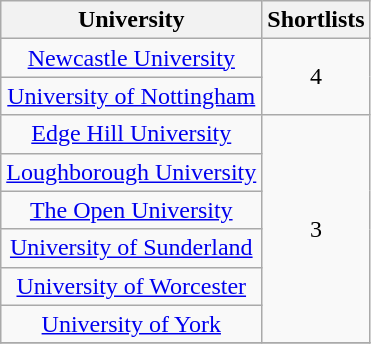<table class="wikitable" rowspan="2" style="text-align:center" background: #f6e39c;>
<tr>
<th scope="col" style="text-align:center">University</th>
<th scope="col" style="width:55px">Shortlists</th>
</tr>
<tr>
<td><a href='#'>Newcastle University</a></td>
<td rowspan="2" style="text-align:center">4</td>
</tr>
<tr>
<td><a href='#'>University of Nottingham</a></td>
</tr>
<tr>
<td><a href='#'>Edge Hill University</a></td>
<td rowspan="6" style="text-align:center">3</td>
</tr>
<tr>
<td><a href='#'>Loughborough University</a></td>
</tr>
<tr>
<td><a href='#'>The Open University</a></td>
</tr>
<tr>
<td><a href='#'>University of Sunderland</a></td>
</tr>
<tr>
<td><a href='#'>University of Worcester</a></td>
</tr>
<tr>
<td><a href='#'>University of York</a></td>
</tr>
<tr>
</tr>
</table>
